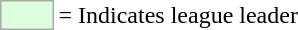<table>
<tr>
<td style="background:#DDFFDD; border:1px solid #aaa; width:2em;"></td>
<td>= Indicates league leader</td>
</tr>
</table>
